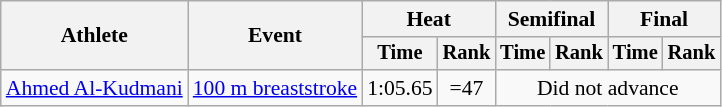<table class=wikitable style="font-size:90%">
<tr>
<th rowspan="2">Athlete</th>
<th rowspan="2">Event</th>
<th colspan="2">Heat</th>
<th colspan="2">Semifinal</th>
<th colspan="2">Final</th>
</tr>
<tr style="font-size:95%">
<th>Time</th>
<th>Rank</th>
<th>Time</th>
<th>Rank</th>
<th>Time</th>
<th>Rank</th>
</tr>
<tr align=center>
<td align=left><a href='#'>Ahmed Al-Kudmani</a></td>
<td align=left><a href='#'>100 m breaststroke</a></td>
<td>1:05.65</td>
<td>=47</td>
<td colspan=4>Did not advance</td>
</tr>
</table>
